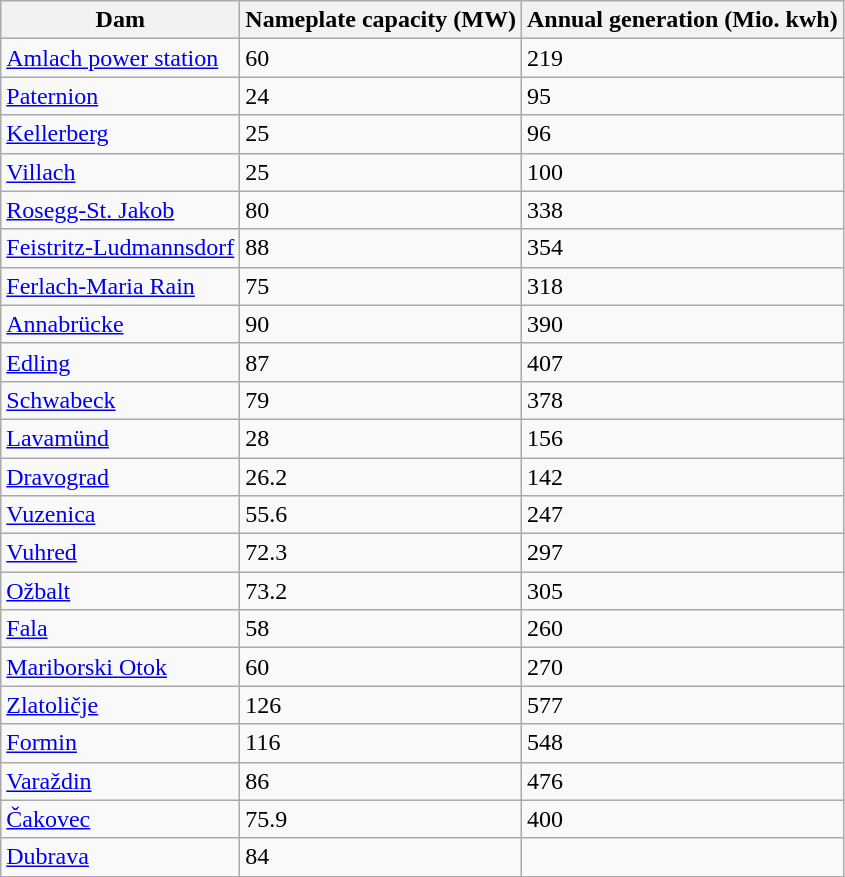<table class="wikitable sortable">
<tr>
<th>Dam</th>
<th>Nameplate capacity (MW)</th>
<th>Annual generation (Mio. kwh)</th>
</tr>
<tr>
<td><a href='#'>Amlach power station</a></td>
<td>60</td>
<td>219</td>
</tr>
<tr>
<td><a href='#'>Paternion</a></td>
<td>24</td>
<td>95</td>
</tr>
<tr>
<td><a href='#'>Kellerberg</a></td>
<td>25</td>
<td>96</td>
</tr>
<tr>
<td><a href='#'>Villach</a></td>
<td>25</td>
<td>100</td>
</tr>
<tr>
<td><a href='#'>Rosegg-St. Jakob</a></td>
<td>80</td>
<td>338</td>
</tr>
<tr>
<td><a href='#'>Feistritz-Ludmannsdorf</a></td>
<td>88</td>
<td>354</td>
</tr>
<tr>
<td><a href='#'>Ferlach-Maria Rain</a></td>
<td>75</td>
<td>318</td>
</tr>
<tr>
<td><a href='#'>Annabrücke</a></td>
<td>90</td>
<td>390</td>
</tr>
<tr>
<td><a href='#'>Edling</a></td>
<td>87</td>
<td>407</td>
</tr>
<tr>
<td><a href='#'>Schwabeck</a></td>
<td>79</td>
<td>378</td>
</tr>
<tr>
<td><a href='#'>Lavamünd</a></td>
<td>28</td>
<td>156</td>
</tr>
<tr>
<td><a href='#'>Dravograd</a></td>
<td>26.2</td>
<td>142</td>
</tr>
<tr>
<td><a href='#'>Vuzenica</a></td>
<td>55.6</td>
<td>247</td>
</tr>
<tr>
<td><a href='#'>Vuhred</a></td>
<td>72.3</td>
<td>297</td>
</tr>
<tr>
<td><a href='#'>Ožbalt</a></td>
<td>73.2</td>
<td>305</td>
</tr>
<tr>
<td><a href='#'>Fala</a></td>
<td>58</td>
<td>260</td>
</tr>
<tr>
<td><a href='#'>Mariborski Otok</a></td>
<td>60</td>
<td>270</td>
</tr>
<tr>
<td><a href='#'>Zlatoličje</a></td>
<td>126</td>
<td>577</td>
</tr>
<tr>
<td><a href='#'>Formin</a></td>
<td>116</td>
<td>548</td>
</tr>
<tr>
<td><a href='#'>Varaždin</a></td>
<td>86</td>
<td>476</td>
</tr>
<tr>
<td><a href='#'>Čakovec</a></td>
<td>75.9</td>
<td>400</td>
</tr>
<tr>
<td><a href='#'>Dubrava</a></td>
<td>84</td>
<td></td>
</tr>
<tr>
</tr>
</table>
